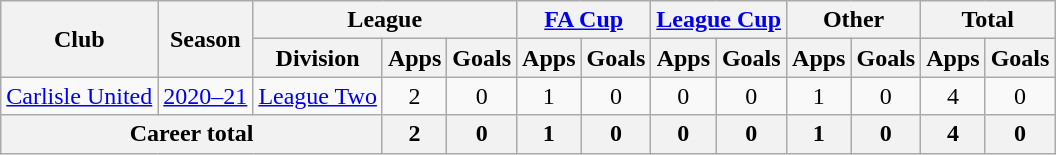<table class="wikitable" style="text-align: center">
<tr>
<th rowspan="2">Club</th>
<th rowspan="2">Season</th>
<th colspan="3">League</th>
<th colspan="2"><a href='#'>FA Cup</a></th>
<th colspan="2"><a href='#'>League Cup</a></th>
<th colspan="2">Other</th>
<th colspan="2">Total</th>
</tr>
<tr>
<th>Division</th>
<th>Apps</th>
<th>Goals</th>
<th>Apps</th>
<th>Goals</th>
<th>Apps</th>
<th>Goals</th>
<th>Apps</th>
<th>Goals</th>
<th>Apps</th>
<th>Goals</th>
</tr>
<tr>
<td><a href='#'>Carlisle United</a></td>
<td><a href='#'>2020–21</a></td>
<td><a href='#'>League Two</a></td>
<td>2</td>
<td>0</td>
<td>1</td>
<td>0</td>
<td>0</td>
<td>0</td>
<td>1</td>
<td>0</td>
<td>4</td>
<td>0</td>
</tr>
<tr>
<th colspan="3">Career total</th>
<th>2</th>
<th>0</th>
<th>1</th>
<th>0</th>
<th>0</th>
<th>0</th>
<th>1</th>
<th>0</th>
<th>4</th>
<th>0</th>
</tr>
</table>
